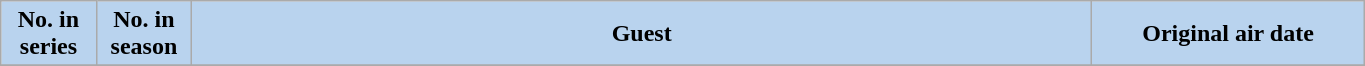<table class="wikitable plainrowheaders" style="width:72%;">
<tr>
<th scope="col" style="background-color: #B9D3EE; color: #000000;" width=7%>No. in<br>series</th>
<th scope="col" style="background-color: #B9D3EE; color: #000000;" width=7%>No. in<br>season</th>
<th scope="col" style="background-color: #B9D3EE; color: #000000;">Guest</th>
<th scope="col" style="background-color: #B9D3EE; color: #000000;" width=20%>Original air date</th>
</tr>
<tr>
</tr>
</table>
